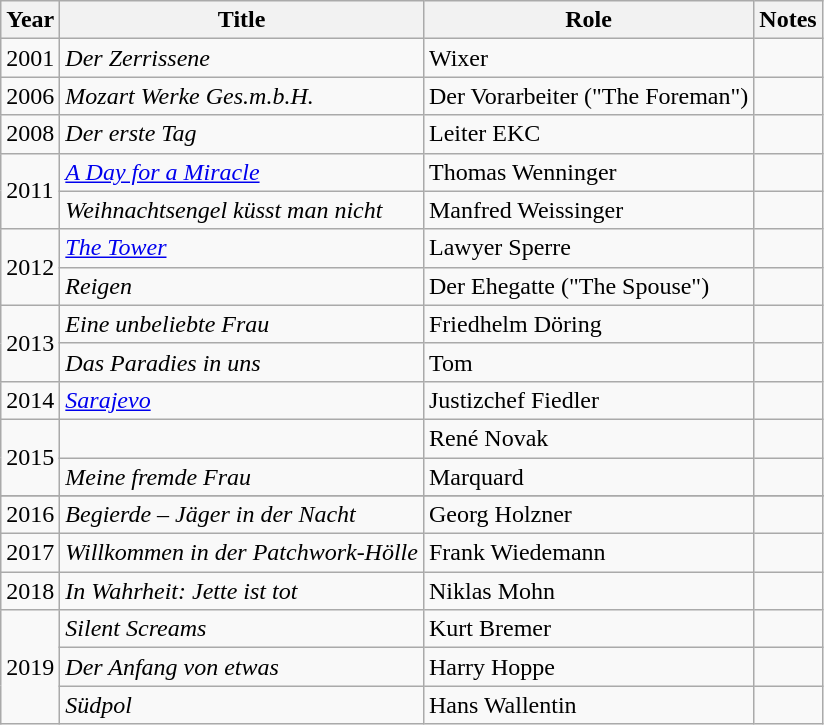<table class="wikitable">
<tr>
<th>Year</th>
<th>Title</th>
<th>Role</th>
<th>Notes</th>
</tr>
<tr>
<td>2001</td>
<td><em>Der Zerrissene</em></td>
<td>Wixer</td>
<td></td>
</tr>
<tr>
<td>2006</td>
<td><em>Mozart Werke Ges.m.b.H.</em></td>
<td>Der Vorarbeiter ("The Foreman")</td>
<td></td>
</tr>
<tr>
<td>2008</td>
<td><em>Der erste Tag</em></td>
<td>Leiter EKC</td>
<td></td>
</tr>
<tr>
<td rowspan="2">2011</td>
<td><em><a href='#'>A Day for a Miracle</a></em></td>
<td>Thomas Wenninger</td>
<td></td>
</tr>
<tr>
<td><em>Weihnachtsengel küsst man nicht</em></td>
<td>Manfred Weissinger</td>
<td></td>
</tr>
<tr>
<td rowspan="2">2012</td>
<td><em><a href='#'>The Tower</a></em></td>
<td>Lawyer Sperre</td>
<td></td>
</tr>
<tr>
<td><em>Reigen</em></td>
<td>Der Ehegatte ("The Spouse")</td>
<td></td>
</tr>
<tr>
<td rowspan="2">2013</td>
<td><em>Eine unbeliebte Frau</em></td>
<td>Friedhelm Döring</td>
<td></td>
</tr>
<tr>
<td><em>Das Paradies in uns</em></td>
<td>Tom</td>
<td></td>
</tr>
<tr>
<td>2014</td>
<td><em><a href='#'>Sarajevo</a></em></td>
<td>Justizchef Fiedler</td>
<td></td>
</tr>
<tr>
<td rowspan="2">2015</td>
<td><em></em></td>
<td>René Novak</td>
<td></td>
</tr>
<tr>
<td><em>Meine fremde Frau</em></td>
<td>Marquard</td>
<td></td>
</tr>
<tr>
</tr>
<tr>
<td>2016</td>
<td><em>Begierde – Jäger in der Nacht</em></td>
<td>Georg Holzner</td>
<td></td>
</tr>
<tr>
<td>2017</td>
<td><em>Willkommen in der Patchwork-Hölle</em></td>
<td>Frank Wiedemann</td>
<td></td>
</tr>
<tr>
<td>2018</td>
<td><em>In Wahrheit: Jette ist tot</em></td>
<td>Niklas Mohn</td>
<td></td>
</tr>
<tr>
<td rowspan="3">2019</td>
<td><em>Silent Screams</em></td>
<td>Kurt Bremer</td>
<td></td>
</tr>
<tr>
<td><em>Der Anfang von etwas</em></td>
<td>Harry Hoppe</td>
<td></td>
</tr>
<tr>
<td><em>Südpol</em></td>
<td>Hans Wallentin</td>
<td></td>
</tr>
</table>
